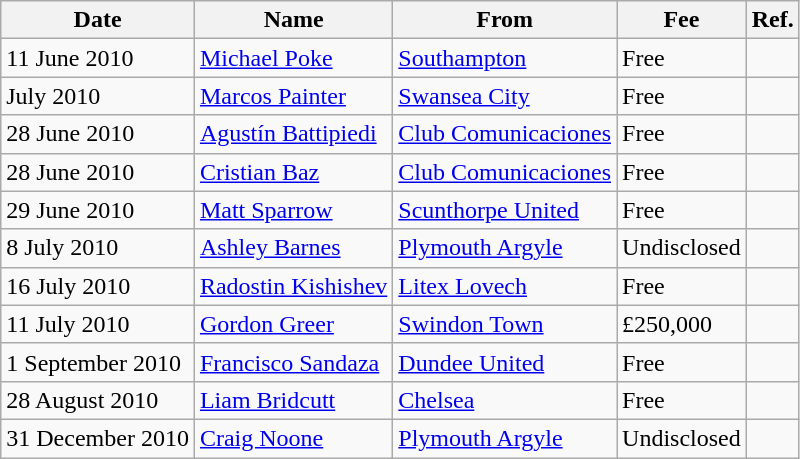<table class="wikitable">
<tr>
<th>Date</th>
<th>Name</th>
<th>From</th>
<th>Fee</th>
<th>Ref.</th>
</tr>
<tr>
<td>11 June 2010</td>
<td><a href='#'>Michael Poke</a></td>
<td><a href='#'>Southampton</a></td>
<td>Free</td>
<td></td>
</tr>
<tr>
<td>July 2010</td>
<td><a href='#'>Marcos Painter</a></td>
<td><a href='#'>Swansea City</a></td>
<td>Free</td>
<td></td>
</tr>
<tr>
<td>28 June 2010</td>
<td><a href='#'>Agustín Battipiedi</a></td>
<td><a href='#'>Club Comunicaciones</a></td>
<td>Free</td>
<td></td>
</tr>
<tr>
<td>28 June 2010</td>
<td><a href='#'>Cristian Baz</a></td>
<td><a href='#'>Club Comunicaciones</a></td>
<td>Free</td>
<td></td>
</tr>
<tr>
<td>29 June 2010</td>
<td><a href='#'>Matt Sparrow</a></td>
<td><a href='#'>Scunthorpe United</a></td>
<td>Free</td>
<td></td>
</tr>
<tr>
<td>8 July 2010</td>
<td><a href='#'>Ashley Barnes</a></td>
<td><a href='#'>Plymouth Argyle</a></td>
<td>Undisclosed</td>
<td></td>
</tr>
<tr>
<td>16 July 2010</td>
<td><a href='#'>Radostin Kishishev</a></td>
<td><a href='#'>Litex Lovech</a></td>
<td>Free</td>
<td></td>
</tr>
<tr>
<td>11 July 2010</td>
<td><a href='#'>Gordon Greer</a></td>
<td><a href='#'>Swindon Town</a></td>
<td>£250,000</td>
<td></td>
</tr>
<tr>
<td>1 September 2010</td>
<td><a href='#'>Francisco Sandaza</a></td>
<td><a href='#'>Dundee United</a></td>
<td>Free</td>
<td></td>
</tr>
<tr>
<td>28 August 2010</td>
<td><a href='#'>Liam Bridcutt</a></td>
<td><a href='#'>Chelsea</a></td>
<td>Free</td>
<td></td>
</tr>
<tr>
<td>31 December 2010</td>
<td><a href='#'>Craig Noone</a></td>
<td><a href='#'>Plymouth Argyle</a></td>
<td>Undisclosed</td>
<td></td>
</tr>
</table>
